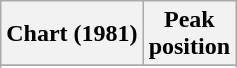<table class="wikitable sortable">
<tr>
<th>Chart (1981)</th>
<th>Peak<br>position</th>
</tr>
<tr>
</tr>
<tr>
</tr>
<tr>
</tr>
</table>
